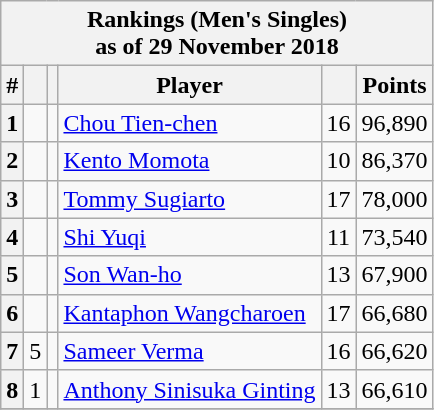<table class="sortable wikitable">
<tr>
<th colspan="6">Rankings (Men's Singles)<br>as of 29 November 2018</th>
</tr>
<tr>
<th>#</th>
<th></th>
<th></th>
<th>Player</th>
<th></th>
<th>Points</th>
</tr>
<tr>
<th>1</th>
<td align="center"></td>
<td></td>
<td><a href='#'>Chou Tien-chen</a></td>
<td align="center">16</td>
<td>96,890</td>
</tr>
<tr>
<th>2</th>
<td align="center"></td>
<td></td>
<td><a href='#'>Kento Momota</a></td>
<td align="center">10</td>
<td>86,370</td>
</tr>
<tr>
<th>3</th>
<td align="center"></td>
<td></td>
<td><a href='#'>Tommy Sugiarto</a></td>
<td align="center">17</td>
<td>78,000</td>
</tr>
<tr>
<th>4</th>
<td align="center"></td>
<td></td>
<td><a href='#'>Shi Yuqi</a></td>
<td align="center">11</td>
<td>73,540</td>
</tr>
<tr>
<th>5</th>
<td align="center"></td>
<td></td>
<td><a href='#'>Son Wan-ho</a></td>
<td align="center">13</td>
<td>67,900</td>
</tr>
<tr>
<th>6</th>
<td align="center"></td>
<td></td>
<td><a href='#'>Kantaphon Wangcharoen</a></td>
<td align="center">17</td>
<td>66,680</td>
</tr>
<tr>
<th>7</th>
<td align="center"> 5</td>
<td></td>
<td><a href='#'>Sameer Verma</a></td>
<td align="center">16</td>
<td>66,620</td>
</tr>
<tr>
<th>8</th>
<td align="center"> 1</td>
<td></td>
<td><a href='#'>Anthony Sinisuka Ginting</a></td>
<td align="center">13</td>
<td>66,610</td>
</tr>
<tr>
</tr>
</table>
